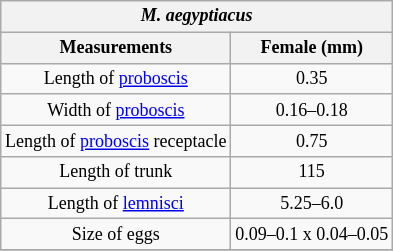<table class="wikitable floatright" style="text-align: center; font-size: 75%;">
<tr>
<th colspan="3"><em>M. aegyptiacus</em></th>
</tr>
<tr>
<th>Measurements</th>
<th>Female (mm)</th>
</tr>
<tr>
<td>Length of <a href='#'>proboscis</a></td>
<td>0.35</td>
</tr>
<tr>
<td>Width of <a href='#'>proboscis</a></td>
<td>0.16–0.18</td>
</tr>
<tr>
<td>Length of <a href='#'>proboscis</a> receptacle</td>
<td>0.75</td>
</tr>
<tr>
<td>Length of trunk</td>
<td>115</td>
</tr>
<tr>
<td>Length of <a href='#'>lemnisci</a></td>
<td>5.25–6.0</td>
</tr>
<tr>
<td>Size of eggs</td>
<td colspan="2">0.09–0.1 x 0.04–0.05</td>
</tr>
<tr>
</tr>
</table>
